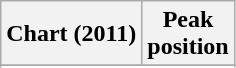<table class="wikitable plainrowheaders">
<tr>
<th scope="col">Chart (2011)</th>
<th scope="col">Peak<br>position</th>
</tr>
<tr>
</tr>
<tr>
</tr>
</table>
